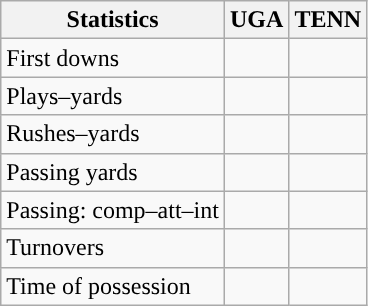<table class="wikitable" style="float:left">
<tr>
<th>Statistics</th>
<th>UGA</th>
<th>TENN</th>
</tr>
<tr>
<td>First downs</td>
<td></td>
<td></td>
</tr>
<tr>
<td>Plays–yards</td>
<td></td>
<td></td>
</tr>
<tr>
<td>Rushes–yards</td>
<td></td>
<td></td>
</tr>
<tr>
<td>Passing yards</td>
<td></td>
<td></td>
</tr>
<tr>
<td>Passing: comp–att–int</td>
<td></td>
<td></td>
</tr>
<tr>
<td>Turnovers</td>
<td></td>
<td></td>
</tr>
<tr>
<td>Time of possession</td>
<td></td>
<td></td>
</tr>
</table>
